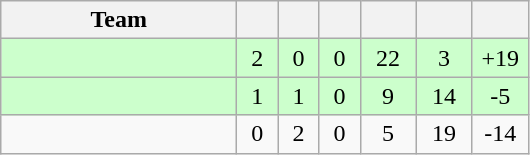<table class="wikitable" style="text-align:center;">
<tr>
<th width=150>Team</th>
<th width=20></th>
<th width=20></th>
<th width=20></th>
<th width=30></th>
<th width=30></th>
<th width=30></th>
</tr>
<tr bgcolor="#ccffcc">
<td align="left"></td>
<td>2</td>
<td>0</td>
<td>0</td>
<td>22</td>
<td>3</td>
<td>+19</td>
</tr>
<tr bgcolor="#ccffcc">
<td align="left"></td>
<td>1</td>
<td>1</td>
<td>0</td>
<td>9</td>
<td>14</td>
<td>-5</td>
</tr>
<tr bgcolor=>
<td align="left"></td>
<td>0</td>
<td>2</td>
<td>0</td>
<td>5</td>
<td>19</td>
<td>-14</td>
</tr>
</table>
